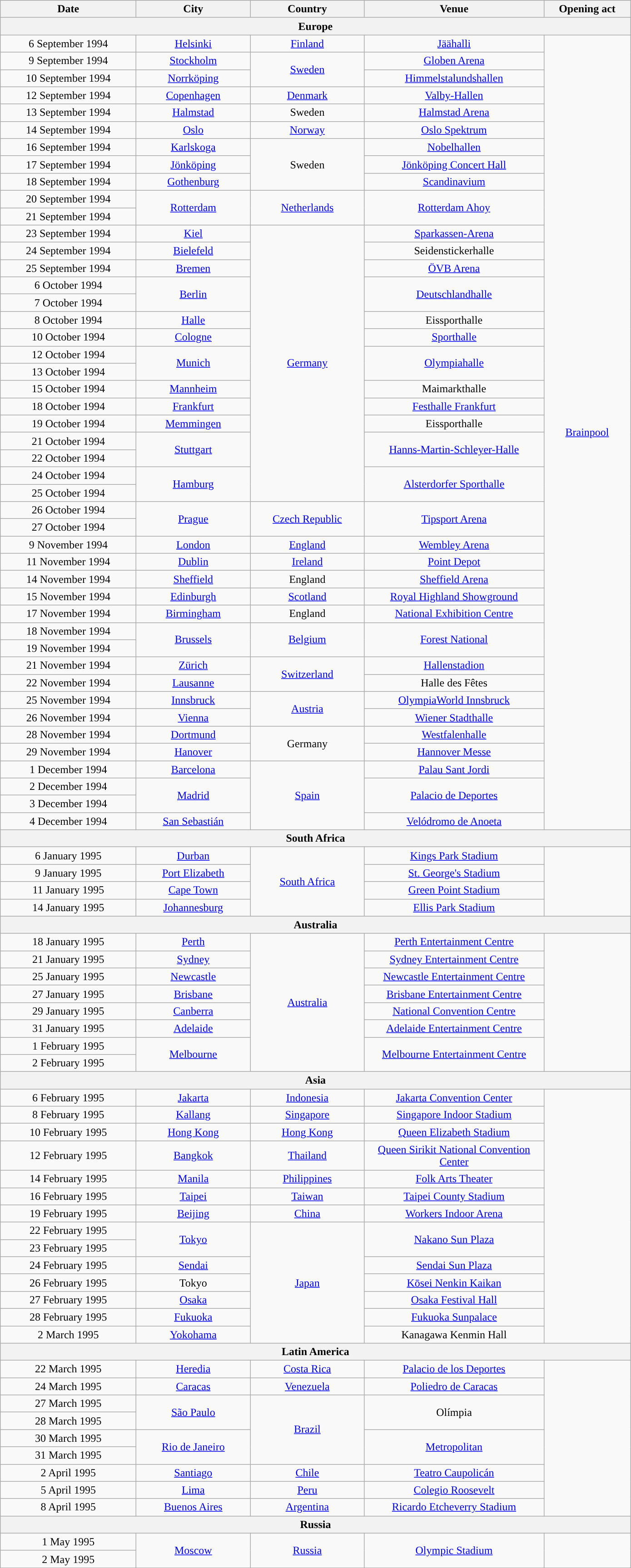<table class="wikitable" style="text-align:center;">
<tr>
<th scope="col" style="width:12em;">Date</th>
<th scope="col" style="width:10em;">City</th>
<th scope="col" style="width:10em;">Country</th>
<th scope="col" style="width:16em;">Venue</th>
<th scope="col" style="width:7.5em;">Opening act</th>
</tr>
<tr>
<th colspan="5">Europe</th>
</tr>
<tr>
<td>6 September 1994</td>
<td><a href='#'>Helsinki</a></td>
<td><a href='#'>Finland</a></td>
<td><a href='#'>Jäähalli</a></td>
<td rowspan="46"><a href='#'>Brainpool</a></td>
</tr>
<tr>
<td>9 September 1994</td>
<td><a href='#'>Stockholm</a></td>
<td rowspan="2"><a href='#'>Sweden</a></td>
<td><a href='#'>Globen Arena</a></td>
</tr>
<tr>
<td>10 September 1994</td>
<td><a href='#'>Norrköping</a></td>
<td><a href='#'>Himmelstalundshallen</a></td>
</tr>
<tr>
<td>12 September 1994</td>
<td><a href='#'>Copenhagen</a></td>
<td><a href='#'>Denmark</a></td>
<td><a href='#'>Valby-Hallen</a></td>
</tr>
<tr>
<td>13 September 1994</td>
<td><a href='#'>Halmstad</a></td>
<td>Sweden</td>
<td><a href='#'>Halmstad Arena</a></td>
</tr>
<tr>
<td>14 September 1994</td>
<td><a href='#'>Oslo</a></td>
<td><a href='#'>Norway</a></td>
<td><a href='#'>Oslo Spektrum</a></td>
</tr>
<tr>
<td>16 September 1994</td>
<td><a href='#'>Karlskoga</a></td>
<td rowspan="3">Sweden</td>
<td><a href='#'>Nobelhallen</a></td>
</tr>
<tr>
<td>17 September 1994</td>
<td><a href='#'>Jönköping</a></td>
<td><a href='#'>Jönköping Concert Hall</a></td>
</tr>
<tr>
<td>18 September 1994</td>
<td><a href='#'>Gothenburg</a></td>
<td><a href='#'>Scandinavium</a></td>
</tr>
<tr>
<td>20 September 1994</td>
<td rowspan="2"><a href='#'>Rotterdam</a></td>
<td rowspan="2"><a href='#'>Netherlands</a></td>
<td rowspan="2"><a href='#'>Rotterdam Ahoy</a></td>
</tr>
<tr>
<td>21 September 1994</td>
</tr>
<tr>
<td>23 September 1994</td>
<td><a href='#'>Kiel</a></td>
<td rowspan="16"><a href='#'>Germany</a></td>
<td><a href='#'>Sparkassen-Arena</a></td>
</tr>
<tr>
<td>24 September 1994</td>
<td><a href='#'>Bielefeld</a></td>
<td>Seidenstickerhalle</td>
</tr>
<tr>
<td>25 September 1994</td>
<td><a href='#'>Bremen</a></td>
<td><a href='#'>ÖVB Arena</a></td>
</tr>
<tr>
<td>6 October 1994</td>
<td rowspan="2"><a href='#'>Berlin</a></td>
<td rowspan="2"><a href='#'>Deutschlandhalle</a></td>
</tr>
<tr>
<td>7 October 1994</td>
</tr>
<tr>
<td>8 October 1994</td>
<td><a href='#'>Halle</a></td>
<td>Eissporthalle</td>
</tr>
<tr>
<td>10 October 1994</td>
<td><a href='#'>Cologne</a></td>
<td><a href='#'>Sporthalle</a></td>
</tr>
<tr>
<td>12 October 1994</td>
<td rowspan="2"><a href='#'>Munich</a></td>
<td rowspan="2"><a href='#'>Olympiahalle</a></td>
</tr>
<tr>
<td>13 October 1994</td>
</tr>
<tr>
<td>15 October 1994</td>
<td><a href='#'>Mannheim</a></td>
<td>Maimarkthalle</td>
</tr>
<tr>
<td>18 October 1994</td>
<td><a href='#'>Frankfurt</a></td>
<td><a href='#'>Festhalle Frankfurt</a></td>
</tr>
<tr>
<td>19 October 1994</td>
<td><a href='#'>Memmingen</a></td>
<td>Eissporthalle</td>
</tr>
<tr>
<td>21 October 1994</td>
<td rowspan="2"><a href='#'>Stuttgart</a></td>
<td rowspan="2"><a href='#'>Hanns-Martin-Schleyer-Halle</a></td>
</tr>
<tr>
<td>22 October 1994</td>
</tr>
<tr>
<td>24 October 1994</td>
<td rowspan="2"><a href='#'>Hamburg</a></td>
<td rowspan="2"><a href='#'>Alsterdorfer Sporthalle</a></td>
</tr>
<tr>
<td>25 October 1994</td>
</tr>
<tr>
<td>26 October 1994</td>
<td rowspan="2"><a href='#'>Prague</a></td>
<td rowspan="2"><a href='#'>Czech Republic</a></td>
<td rowspan="2"><a href='#'>Tipsport Arena</a></td>
</tr>
<tr>
<td>27 October 1994</td>
</tr>
<tr>
<td>9 November 1994</td>
<td><a href='#'>London</a></td>
<td><a href='#'>England</a></td>
<td><a href='#'>Wembley Arena</a></td>
</tr>
<tr>
<td>11 November 1994</td>
<td><a href='#'>Dublin</a></td>
<td><a href='#'>Ireland</a></td>
<td><a href='#'>Point Depot</a></td>
</tr>
<tr>
<td>14 November 1994</td>
<td><a href='#'>Sheffield</a></td>
<td>England</td>
<td><a href='#'>Sheffield Arena</a></td>
</tr>
<tr>
<td>15 November 1994</td>
<td><a href='#'>Edinburgh</a></td>
<td><a href='#'>Scotland</a></td>
<td><a href='#'>Royal Highland Showground</a></td>
</tr>
<tr>
<td>17 November 1994</td>
<td><a href='#'>Birmingham</a></td>
<td>England</td>
<td><a href='#'>National Exhibition Centre</a></td>
</tr>
<tr>
<td>18 November 1994</td>
<td rowspan="2"><a href='#'>Brussels</a></td>
<td rowspan="2"><a href='#'>Belgium</a></td>
<td rowspan="2"><a href='#'>Forest National</a></td>
</tr>
<tr>
<td>19 November 1994</td>
</tr>
<tr>
<td>21 November 1994</td>
<td><a href='#'>Zürich</a></td>
<td rowspan="2"><a href='#'>Switzerland</a></td>
<td><a href='#'>Hallenstadion</a></td>
</tr>
<tr>
<td>22 November 1994</td>
<td><a href='#'>Lausanne</a></td>
<td>Halle des Fêtes</td>
</tr>
<tr>
<td>25 November 1994</td>
<td><a href='#'>Innsbruck</a></td>
<td rowspan="2"><a href='#'>Austria</a></td>
<td><a href='#'>OlympiaWorld Innsbruck</a></td>
</tr>
<tr>
<td>26 November 1994</td>
<td><a href='#'>Vienna</a></td>
<td><a href='#'>Wiener Stadthalle</a></td>
</tr>
<tr>
<td>28 November 1994</td>
<td><a href='#'>Dortmund</a></td>
<td rowspan="2">Germany</td>
<td><a href='#'>Westfalenhalle</a></td>
</tr>
<tr>
<td>29 November 1994</td>
<td><a href='#'>Hanover</a></td>
<td><a href='#'>Hannover Messe</a></td>
</tr>
<tr>
<td>1 December 1994</td>
<td><a href='#'>Barcelona</a></td>
<td rowspan="4"><a href='#'>Spain</a></td>
<td><a href='#'>Palau Sant Jordi</a></td>
</tr>
<tr>
<td>2 December 1994</td>
<td rowspan="2"><a href='#'>Madrid</a></td>
<td rowspan="2"><a href='#'>Palacio de Deportes</a></td>
</tr>
<tr>
<td>3 December 1994</td>
</tr>
<tr>
<td>4 December 1994</td>
<td><a href='#'>San Sebastián</a></td>
<td><a href='#'>Velódromo de Anoeta</a></td>
</tr>
<tr>
<th colspan="5">South Africa</th>
</tr>
<tr>
<td>6 January 1995</td>
<td><a href='#'>Durban</a></td>
<td rowspan="4"><a href='#'>South Africa</a></td>
<td><a href='#'>Kings Park Stadium</a></td>
<td rowspan="4"></td>
</tr>
<tr>
<td>9 January 1995</td>
<td><a href='#'>Port Elizabeth</a></td>
<td><a href='#'>St. George's Stadium</a></td>
</tr>
<tr>
<td>11 January 1995</td>
<td><a href='#'>Cape Town</a></td>
<td><a href='#'>Green Point Stadium</a></td>
</tr>
<tr>
<td>14 January 1995</td>
<td><a href='#'>Johannesburg</a></td>
<td><a href='#'>Ellis Park Stadium</a></td>
</tr>
<tr>
<th colspan="5">Australia</th>
</tr>
<tr>
<td>18 January 1995</td>
<td><a href='#'>Perth</a></td>
<td rowspan="8"><a href='#'>Australia</a></td>
<td><a href='#'>Perth Entertainment Centre</a></td>
<td rowspan="8"></td>
</tr>
<tr>
<td>21 January 1995</td>
<td><a href='#'>Sydney</a></td>
<td><a href='#'>Sydney Entertainment Centre</a></td>
</tr>
<tr>
<td>25 January 1995</td>
<td><a href='#'>Newcastle</a></td>
<td><a href='#'>Newcastle Entertainment Centre</a></td>
</tr>
<tr>
<td>27 January 1995</td>
<td><a href='#'>Brisbane</a></td>
<td><a href='#'>Brisbane Entertainment Centre</a></td>
</tr>
<tr>
<td>29 January 1995</td>
<td><a href='#'>Canberra</a></td>
<td><a href='#'>National Convention Centre</a></td>
</tr>
<tr>
<td>31 January 1995</td>
<td><a href='#'>Adelaide</a></td>
<td><a href='#'>Adelaide Entertainment Centre</a></td>
</tr>
<tr>
<td>1 February 1995</td>
<td rowspan="2"><a href='#'>Melbourne</a></td>
<td rowspan="2"><a href='#'>Melbourne Entertainment Centre</a></td>
</tr>
<tr>
<td>2 February 1995</td>
</tr>
<tr>
<th colspan="5">Asia</th>
</tr>
<tr>
<td>6 February 1995</td>
<td><a href='#'>Jakarta</a></td>
<td><a href='#'>Indonesia</a></td>
<td><a href='#'>Jakarta Convention Center</a></td>
<td rowspan="14"></td>
</tr>
<tr>
<td>8 February 1995</td>
<td><a href='#'>Kallang</a></td>
<td><a href='#'>Singapore</a></td>
<td><a href='#'>Singapore Indoor Stadium</a></td>
</tr>
<tr>
<td>10 February 1995</td>
<td><a href='#'>Hong Kong</a></td>
<td><a href='#'>Hong Kong</a></td>
<td><a href='#'>Queen Elizabeth Stadium</a></td>
</tr>
<tr>
<td>12 February 1995</td>
<td><a href='#'>Bangkok</a></td>
<td><a href='#'>Thailand</a></td>
<td><a href='#'>Queen Sirikit National Convention Center</a></td>
</tr>
<tr>
<td>14 February 1995</td>
<td><a href='#'>Manila</a></td>
<td><a href='#'>Philippines</a></td>
<td><a href='#'>Folk Arts Theater</a></td>
</tr>
<tr>
<td>16 February 1995</td>
<td><a href='#'>Taipei</a></td>
<td><a href='#'>Taiwan</a></td>
<td><a href='#'>Taipei County Stadium</a></td>
</tr>
<tr>
<td>19 February 1995</td>
<td><a href='#'>Beijing</a></td>
<td><a href='#'>China</a></td>
<td><a href='#'>Workers Indoor Arena</a></td>
</tr>
<tr>
<td>22 February 1995</td>
<td rowspan="2"><a href='#'>Tokyo</a></td>
<td rowspan="7"><a href='#'>Japan</a></td>
<td rowspan="2"><a href='#'>Nakano Sun Plaza</a></td>
</tr>
<tr>
<td>23 February 1995</td>
</tr>
<tr>
<td>24 February 1995</td>
<td><a href='#'>Sendai</a></td>
<td><a href='#'>Sendai Sun Plaza</a></td>
</tr>
<tr>
<td>26 February 1995</td>
<td>Tokyo</td>
<td><a href='#'>Kōsei Nenkin Kaikan</a></td>
</tr>
<tr>
<td>27 February 1995</td>
<td><a href='#'>Osaka</a></td>
<td><a href='#'>Osaka Festival Hall</a></td>
</tr>
<tr>
<td>28 February 1995</td>
<td><a href='#'>Fukuoka</a></td>
<td><a href='#'>Fukuoka Sunpalace</a></td>
</tr>
<tr>
<td>2 March 1995</td>
<td><a href='#'>Yokohama</a></td>
<td>Kanagawa Kenmin Hall</td>
</tr>
<tr>
<th colspan="5">Latin America</th>
</tr>
<tr>
<td>22 March 1995</td>
<td><a href='#'>Heredia</a></td>
<td><a href='#'>Costa Rica</a></td>
<td><a href='#'>Palacio de los Deportes</a></td>
<td rowspan="9"></td>
</tr>
<tr>
<td>24 March 1995</td>
<td><a href='#'>Caracas</a></td>
<td><a href='#'>Venezuela</a></td>
<td><a href='#'>Poliedro de Caracas</a></td>
</tr>
<tr>
<td>27 March 1995</td>
<td rowspan="2"><a href='#'>São Paulo</a></td>
<td rowspan="4"><a href='#'>Brazil</a></td>
<td rowspan="2">Olímpia</td>
</tr>
<tr>
<td>28 March 1995</td>
</tr>
<tr>
<td>30 March 1995</td>
<td rowspan="2"><a href='#'>Rio de Janeiro</a></td>
<td rowspan="2"><a href='#'>Metropolitan</a></td>
</tr>
<tr>
<td>31 March 1995</td>
</tr>
<tr>
<td>2 April 1995</td>
<td><a href='#'>Santiago</a></td>
<td><a href='#'>Chile</a></td>
<td><a href='#'>Teatro Caupolicán</a></td>
</tr>
<tr>
<td>5 April 1995</td>
<td><a href='#'>Lima</a></td>
<td><a href='#'>Peru</a></td>
<td><a href='#'>Colegio Roosevelt</a></td>
</tr>
<tr>
<td>8 April 1995</td>
<td><a href='#'>Buenos Aires</a></td>
<td><a href='#'>Argentina</a></td>
<td><a href='#'>Ricardo Etcheverry Stadium</a></td>
</tr>
<tr>
<th colspan="5">Russia</th>
</tr>
<tr>
<td>1 May 1995</td>
<td rowspan="2"><a href='#'>Moscow</a></td>
<td rowspan="2"><a href='#'>Russia</a></td>
<td rowspan="2"><a href='#'>Olympic Stadium</a></td>
<td rowspan="2"></td>
</tr>
<tr>
<td>2 May 1995</td>
</tr>
<tr>
</tr>
</table>
